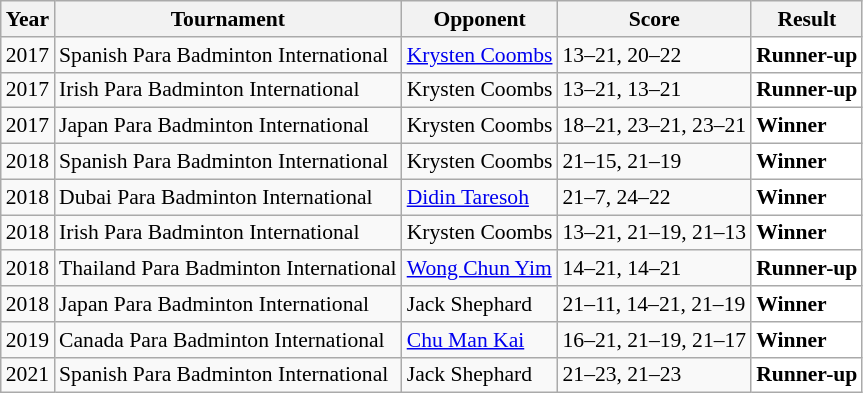<table class="sortable wikitable" style="font-size: 90%;">
<tr>
<th>Year</th>
<th>Tournament</th>
<th>Opponent</th>
<th>Score</th>
<th>Result</th>
</tr>
<tr>
<td align="center">2017</td>
<td align="left">Spanish Para Badminton International</td>
<td align="left"> <a href='#'>Krysten Coombs</a></td>
<td align="left">13–21, 20–22</td>
<td style="text-align:left; background:white"> <strong>Runner-up</strong></td>
</tr>
<tr>
<td align="center">2017</td>
<td align="left">Irish Para Badminton International</td>
<td align="left"> Krysten Coombs</td>
<td align="left">13–21, 13–21</td>
<td style="text-align:left; background:white"> <strong>Runner-up</strong></td>
</tr>
<tr>
<td align="center">2017</td>
<td align="left">Japan Para Badminton International</td>
<td align="left"> Krysten Coombs</td>
<td align="left">18–21, 23–21, 23–21</td>
<td style="text-align:left; background:white"> <strong>Winner</strong></td>
</tr>
<tr>
<td align="center">2018</td>
<td align="left">Spanish Para Badminton International</td>
<td align="left"> Krysten Coombs</td>
<td align="left">21–15, 21–19</td>
<td style="text-align:left; background:white"> <strong>Winner</strong></td>
</tr>
<tr>
<td align="center">2018</td>
<td align="left">Dubai Para Badminton International</td>
<td align="left"> <a href='#'>Didin Taresoh</a></td>
<td align="left">21–7, 24–22</td>
<td style="text-align:left; background:white"> <strong>Winner</strong></td>
</tr>
<tr>
<td align="center">2018</td>
<td align="left">Irish Para Badminton International</td>
<td align="left"> Krysten Coombs</td>
<td align="left">13–21, 21–19, 21–13</td>
<td style="text-align:left; background:white"> <strong>Winner</strong></td>
</tr>
<tr>
<td align="center">2018</td>
<td align="left">Thailand Para Badminton International</td>
<td align="left"> <a href='#'>Wong Chun Yim</a></td>
<td align="left">14–21, 14–21</td>
<td style="text-align:left; background:white"> <strong>Runner-up</strong></td>
</tr>
<tr>
<td align="center">2018</td>
<td align="left">Japan Para Badminton International</td>
<td align="left"> Jack Shephard</td>
<td align="left">21–11, 14–21, 21–19</td>
<td style="text-align:left; background:white"> <strong>Winner</strong></td>
</tr>
<tr>
<td align="center">2019</td>
<td align="left">Canada Para Badminton International</td>
<td align="left"> <a href='#'>Chu Man Kai</a></td>
<td align="left">16–21, 21–19, 21–17</td>
<td style="text-align:left; background:white"> <strong>Winner</strong></td>
</tr>
<tr>
<td align="center">2021</td>
<td align="left">Spanish Para Badminton International</td>
<td align="left"> Jack Shephard</td>
<td align="left">21–23, 21–23</td>
<td style="text-align:left; background:white"> <strong>Runner-up</strong></td>
</tr>
</table>
